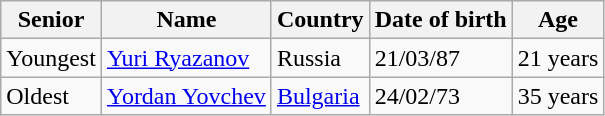<table class="wikitable">
<tr>
<th>Senior</th>
<th>Name</th>
<th>Country</th>
<th>Date of birth</th>
<th>Age</th>
</tr>
<tr>
<td>Youngest</td>
<td><a href='#'>Yuri Ryazanov</a></td>
<td>Russia </td>
<td>21/03/87</td>
<td>21 years</td>
</tr>
<tr>
<td>Oldest</td>
<td><a href='#'>Yordan Yovchev</a></td>
<td><a href='#'>Bulgaria</a> </td>
<td>24/02/73</td>
<td>35 years</td>
</tr>
</table>
